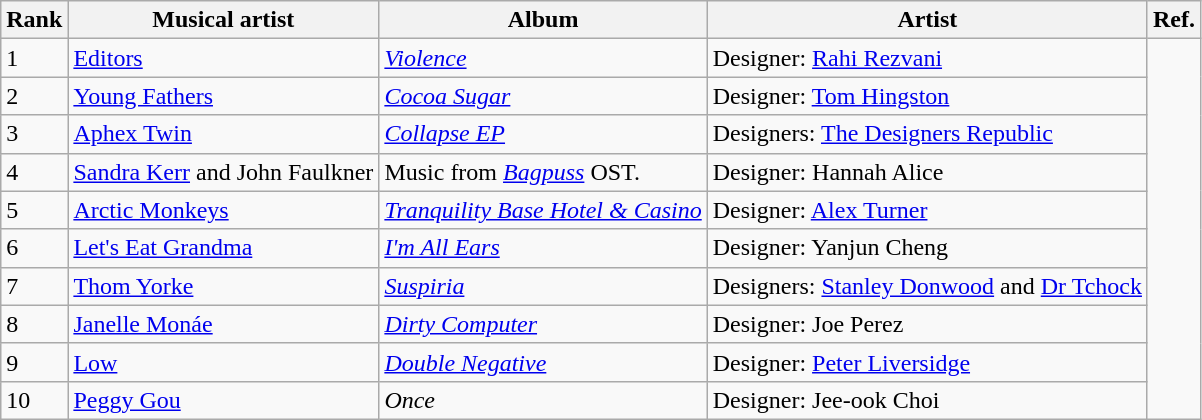<table class="wikitable">
<tr>
<th>Rank</th>
<th>Musical artist</th>
<th>Album</th>
<th>Artist</th>
<th>Ref.</th>
</tr>
<tr>
<td>1</td>
<td><a href='#'>Editors</a></td>
<td><em><a href='#'>Violence</a></em></td>
<td>Designer: <a href='#'>Rahi Rezvani</a></td>
<td rowspan="10" align="center"></td>
</tr>
<tr>
<td>2</td>
<td><a href='#'>Young Fathers</a></td>
<td><em><a href='#'>Cocoa Sugar</a></em></td>
<td>Designer: <a href='#'>Tom Hingston</a></td>
</tr>
<tr>
<td>3</td>
<td><a href='#'>Aphex Twin</a></td>
<td><em><a href='#'>Collapse EP</a></em></td>
<td>Designers: <a href='#'>The Designers Republic</a></td>
</tr>
<tr>
<td>4</td>
<td><a href='#'>Sandra Kerr</a> and John Faulkner</td>
<td>Music from <em><a href='#'>Bagpuss</a></em> OST.</td>
<td>Designer: Hannah Alice</td>
</tr>
<tr>
<td>5</td>
<td><a href='#'>Arctic Monkeys</a></td>
<td><em><a href='#'>Tranquility Base Hotel & Casino</a></em></td>
<td>Designer: <a href='#'>Alex Turner</a></td>
</tr>
<tr>
<td>6</td>
<td><a href='#'>Let's Eat Grandma</a></td>
<td><em><a href='#'>I'm All Ears</a></em></td>
<td>Designer: Yanjun Cheng</td>
</tr>
<tr>
<td>7</td>
<td><a href='#'>Thom Yorke</a></td>
<td><em><a href='#'>Suspiria</a></em></td>
<td>Designers: <a href='#'>Stanley Donwood</a> and <a href='#'>Dr Tchock</a></td>
</tr>
<tr>
<td>8</td>
<td><a href='#'>Janelle Monáe</a></td>
<td><em><a href='#'>Dirty Computer</a></em></td>
<td>Designer: Joe Perez</td>
</tr>
<tr>
<td>9</td>
<td><a href='#'>Low</a></td>
<td><em><a href='#'>Double Negative</a></em></td>
<td>Designer: <a href='#'>Peter Liversidge</a></td>
</tr>
<tr>
<td>10</td>
<td><a href='#'>Peggy Gou</a></td>
<td><em>Once</em></td>
<td>Designer: Jee-ook Choi</td>
</tr>
</table>
